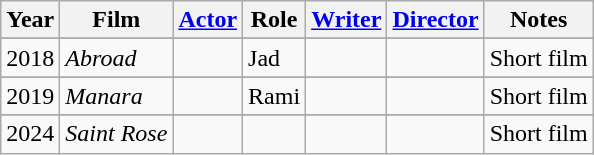<table class="wikitable sortable">
<tr>
<th>Year</th>
<th>Film</th>
<th><a href='#'>Actor</a></th>
<th>Role</th>
<th><a href='#'>Writer</a></th>
<th><a href='#'>Director</a></th>
<th>Notes</th>
</tr>
<tr>
</tr>
<tr>
<td>2018</td>
<td><em>Abroad</em></td>
<td style="text-align:center;"></td>
<td>Jad</td>
<td></td>
<td style="text-align:center;"></td>
<td>Short film</td>
</tr>
<tr>
</tr>
<tr>
<td>2019</td>
<td><em>Manara</em></td>
<td style="text-align:center;"></td>
<td>Rami</td>
<td></td>
<td style="text-align:center;"></td>
<td>Short film</td>
</tr>
<tr>
</tr>
<tr>
<td>2024</td>
<td><em>Saint Rose</em></td>
<td style="text-align:center;"></td>
<td></td>
<td style="text-align:center;"></td>
<td style="text-align:center;"></td>
<td>Short film</td>
</tr>
</table>
